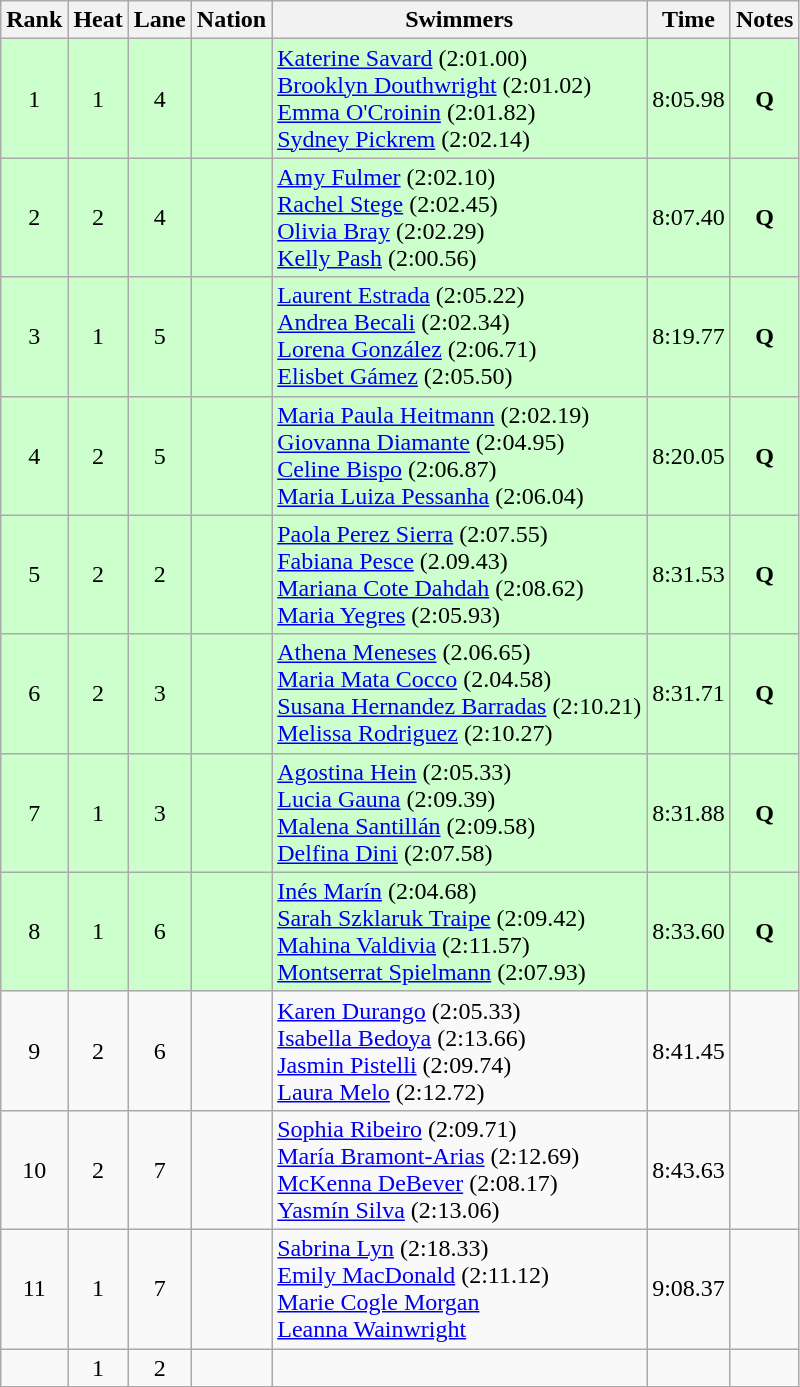<table class="wikitable sortable" style="text-align:center">
<tr>
<th>Rank</th>
<th>Heat</th>
<th>Lane</th>
<th>Nation</th>
<th>Swimmers</th>
<th>Time</th>
<th>Notes</th>
</tr>
<tr bgcolor="ccffcc">
<td>1</td>
<td>1</td>
<td>4</td>
<td align="left"></td>
<td align="left"><a href='#'>Katerine Savard</a> (2:01.00)<br><a href='#'>Brooklyn Douthwright</a> (2:01.02)<br><a href='#'>Emma O'Croinin</a> (2:01.82)<br><a href='#'>Sydney Pickrem</a> (2:02.14)</td>
<td>8:05.98</td>
<td><strong>Q</strong></td>
</tr>
<tr bgcolor="ccffcc">
<td>2</td>
<td>2</td>
<td>4</td>
<td align="left"></td>
<td align="left"><a href='#'>Amy Fulmer</a> (2:02.10)<br><a href='#'>Rachel Stege</a> (2:02.45)<br><a href='#'>Olivia Bray</a> (2:02.29)<br><a href='#'>Kelly Pash</a> (2:00.56)</td>
<td>8:07.40</td>
<td><strong>Q</strong></td>
</tr>
<tr bgcolor="ccffcc">
<td>3</td>
<td>1</td>
<td>5</td>
<td align="left"></td>
<td align="left"><a href='#'>Laurent Estrada</a> (2:05.22)<br><a href='#'>Andrea Becali</a> (2:02.34)<br><a href='#'>Lorena González</a> (2:06.71)<br><a href='#'>Elisbet Gámez</a> (2:05.50)</td>
<td>8:19.77</td>
<td><strong>Q</strong></td>
</tr>
<tr bgcolor="ccffcc">
<td>4</td>
<td>2</td>
<td>5</td>
<td align="left"></td>
<td align="left"><a href='#'>Maria Paula Heitmann</a> (2:02.19)<br><a href='#'>Giovanna Diamante</a> (2:04.95)<br><a href='#'>Celine Bispo</a> (2:06.87)<br><a href='#'>Maria Luiza Pessanha</a> (2:06.04)</td>
<td>8:20.05</td>
<td><strong>Q</strong></td>
</tr>
<tr bgcolor="ccffcc">
<td>5</td>
<td>2</td>
<td>2</td>
<td align="left"></td>
<td align="left"><a href='#'>Paola Perez Sierra</a> (2:07.55)<br><a href='#'>Fabiana Pesce</a> (2.09.43)<br><a href='#'>Mariana Cote Dahdah</a> (2:08.62)<br><a href='#'>Maria Yegres</a> (2:05.93)</td>
<td>8:31.53</td>
<td><strong>Q</strong></td>
</tr>
<tr bgcolor="ccffcc">
<td>6</td>
<td>2</td>
<td>3</td>
<td align="left"></td>
<td align="left"><a href='#'>Athena Meneses</a> (2.06.65)<br><a href='#'>Maria Mata Cocco</a> (2.04.58)<br><a href='#'>Susana Hernandez Barradas</a> (2:10.21)<br><a href='#'>Melissa Rodriguez</a> (2:10.27)</td>
<td>8:31.71</td>
<td><strong>Q</strong></td>
</tr>
<tr bgcolor="ccffcc">
<td>7</td>
<td>1</td>
<td>3</td>
<td align="left"></td>
<td align="left"><a href='#'>Agostina Hein</a> (2:05.33)<br><a href='#'>Lucia Gauna</a> (2:09.39)<br><a href='#'>Malena Santillán</a> (2:09.58)<br><a href='#'>Delfina Dini</a> (2:07.58)</td>
<td>8:31.88</td>
<td><strong>Q</strong></td>
</tr>
<tr bgcolor="ccffcc">
<td>8</td>
<td>1</td>
<td>6</td>
<td align="left"></td>
<td align="left"><a href='#'>Inés Marín</a> (2:04.68)<br><a href='#'>Sarah Szklaruk Traipe</a> (2:09.42)<br><a href='#'>Mahina Valdivia</a> (2:11.57)<br><a href='#'>Montserrat Spielmann</a> (2:07.93)</td>
<td>8:33.60</td>
<td><strong>Q</strong></td>
</tr>
<tr>
<td>9</td>
<td>2</td>
<td>6</td>
<td align="left"></td>
<td align="left"><a href='#'>Karen Durango</a> (2:05.33)<br><a href='#'>Isabella Bedoya</a> (2:13.66)<br><a href='#'>Jasmin Pistelli</a> (2:09.74)<br><a href='#'>Laura Melo</a> (2:12.72)</td>
<td>8:41.45</td>
<td></td>
</tr>
<tr>
<td>10</td>
<td>2</td>
<td>7</td>
<td align="left"></td>
<td align="left"><a href='#'>Sophia Ribeiro</a> (2:09.71)<br><a href='#'>María Bramont-Arias</a> (2:12.69)<br><a href='#'>McKenna DeBever</a> (2:08.17)<br><a href='#'>Yasmín Silva</a> (2:13.06)</td>
<td>8:43.63</td>
<td></td>
</tr>
<tr>
<td>11</td>
<td>1</td>
<td>7</td>
<td align="left"></td>
<td align="left"><a href='#'>Sabrina Lyn</a> (2:18.33)<br><a href='#'>Emily MacDonald</a> (2:11.12)<br><a href='#'>Marie Cogle Morgan</a><br><a href='#'>Leanna Wainwright</a></td>
<td>9:08.37</td>
</tr>
<tr>
<td></td>
<td>1</td>
<td>2</td>
<td align="left"></td>
<td align="left"></td>
<td></td>
<td></td>
</tr>
</table>
